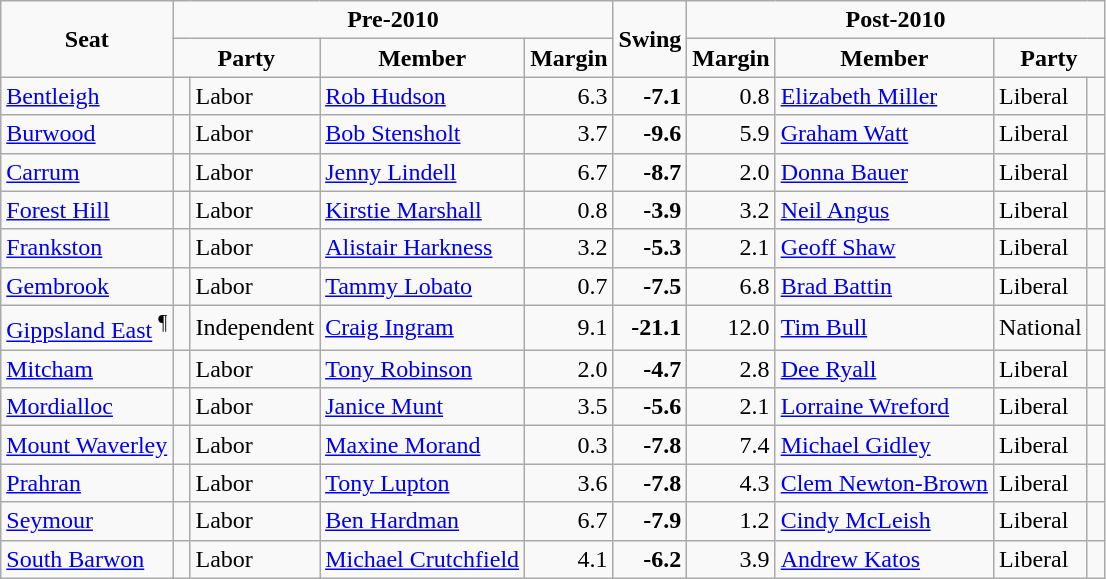<table class="wikitable">
<tr>
<td rowspan="2" style="text-align:center"><strong>Seat</strong></td>
<td colspan="4" style="text-align:center"><strong>Pre-2010</strong></td>
<td rowspan="2" style="text-align:center"><strong>Swing</strong></td>
<td colspan="4" style="text-align:center"><strong>Post-2010</strong></td>
</tr>
<tr>
<td colspan="2" style="text-align:center"><strong>Party</strong></td>
<td style="text-align:center"><strong>Member</strong></td>
<td style="text-align:center"><strong>Margin</strong></td>
<td style="text-align:center"><strong>Margin</strong></td>
<td style="text-align:center"><strong>Member</strong></td>
<td colspan="2" style="text-align:center"><strong>Party</strong></td>
</tr>
<tr>
<td><a href='#'>Bentleigh</a></td>
<td> </td>
<td>Labor</td>
<td><a href='#'>Rob Hudson</a></td>
<td style="text-align:right;">6.3</td>
<td style="text-align:right;"><strong>-7.1</strong></td>
<td style="text-align:right;">0.8</td>
<td><a href='#'>Elizabeth Miller</a></td>
<td>Liberal</td>
<td> </td>
</tr>
<tr>
<td><a href='#'>Burwood</a></td>
<td> </td>
<td>Labor</td>
<td><a href='#'>Bob Stensholt</a></td>
<td style="text-align:right;">3.7</td>
<td style="text-align:right;"><strong>-9.6</strong></td>
<td style="text-align:right;">5.9</td>
<td><a href='#'>Graham Watt</a></td>
<td>Liberal</td>
<td> </td>
</tr>
<tr>
<td><a href='#'>Carrum</a></td>
<td> </td>
<td>Labor</td>
<td><a href='#'>Jenny Lindell</a></td>
<td style="text-align:right;">6.7</td>
<td style="text-align:right;"><strong>-8.7</strong></td>
<td style="text-align:right;">2.0</td>
<td><a href='#'>Donna Bauer</a></td>
<td>Liberal</td>
<td> </td>
</tr>
<tr>
<td><a href='#'>Forest Hill</a></td>
<td> </td>
<td>Labor</td>
<td><a href='#'>Kirstie Marshall</a></td>
<td style="text-align:right;">0.8</td>
<td style="text-align:right;"><strong>-3.9</strong></td>
<td style="text-align:right;">3.2</td>
<td><a href='#'>Neil Angus</a></td>
<td>Liberal</td>
<td> </td>
</tr>
<tr>
<td><a href='#'>Frankston</a></td>
<td> </td>
<td>Labor</td>
<td><a href='#'>Alistair Harkness</a></td>
<td style="text-align:right;">3.2</td>
<td style="text-align:right;"><strong>-5.3</strong></td>
<td style="text-align:right;">2.1</td>
<td><a href='#'>Geoff Shaw</a></td>
<td>Liberal</td>
<td> </td>
</tr>
<tr>
<td><a href='#'>Gembrook</a></td>
<td> </td>
<td>Labor</td>
<td><a href='#'>Tammy Lobato</a></td>
<td style="text-align:right;">0.7</td>
<td style="text-align:right;"><strong>-7.5</strong></td>
<td style="text-align:right;">6.8</td>
<td><a href='#'>Brad Battin</a></td>
<td>Liberal</td>
<td> </td>
</tr>
<tr>
<td><a href='#'>Gippsland East</a> <sup>¶</sup></td>
<td> </td>
<td>Independent</td>
<td><a href='#'>Craig Ingram</a></td>
<td style="text-align:right;">9.1</td>
<td style="text-align:right;"><strong>-21.1</strong></td>
<td style="text-align:right;">12.0</td>
<td><a href='#'>Tim Bull</a></td>
<td>National</td>
<td> </td>
</tr>
<tr>
<td><a href='#'>Mitcham</a></td>
<td> </td>
<td>Labor</td>
<td><a href='#'>Tony Robinson</a></td>
<td style="text-align:right;">2.0</td>
<td style="text-align:right;"><strong>-4.7</strong></td>
<td style="text-align:right;">2.8</td>
<td><a href='#'>Dee Ryall</a></td>
<td>Liberal</td>
<td> </td>
</tr>
<tr>
<td><a href='#'>Mordialloc</a></td>
<td> </td>
<td>Labor</td>
<td><a href='#'>Janice Munt</a></td>
<td style="text-align:right;">3.5</td>
<td style="text-align:right;"><strong>-5.6</strong></td>
<td style="text-align:right;">2.1</td>
<td><a href='#'>Lorraine Wreford</a></td>
<td>Liberal</td>
<td> </td>
</tr>
<tr>
<td><a href='#'>Mount Waverley</a></td>
<td> </td>
<td>Labor</td>
<td><a href='#'>Maxine Morand</a></td>
<td style="text-align:right;">0.3</td>
<td style="text-align:right;"><strong>-7.8</strong></td>
<td style="text-align:right;">7.4</td>
<td><a href='#'>Michael Gidley</a></td>
<td>Liberal</td>
<td> </td>
</tr>
<tr>
<td><a href='#'>Prahran</a></td>
<td> </td>
<td>Labor</td>
<td><a href='#'>Tony Lupton</a></td>
<td style="text-align:right;">3.6</td>
<td style="text-align:right;"><strong>-7.8</strong></td>
<td style="text-align:right;">4.3</td>
<td><a href='#'>Clem Newton-Brown</a></td>
<td>Liberal</td>
<td> </td>
</tr>
<tr>
<td><a href='#'>Seymour</a></td>
<td> </td>
<td>Labor</td>
<td><a href='#'>Ben Hardman</a></td>
<td style="text-align:right;">6.7</td>
<td style="text-align:right;"><strong>-7.9</strong></td>
<td style="text-align:right;">1.2</td>
<td><a href='#'>Cindy McLeish</a></td>
<td>Liberal</td>
<td> </td>
</tr>
<tr>
<td><a href='#'>South Barwon</a></td>
<td> </td>
<td>Labor</td>
<td><a href='#'>Michael Crutchfield</a></td>
<td style="text-align:right;">4.1</td>
<td style="text-align:right;"><strong>-6.2</strong></td>
<td style="text-align:right;">3.9</td>
<td><a href='#'>Andrew Katos</a></td>
<td>Liberal</td>
<td> </td>
</tr>
</table>
